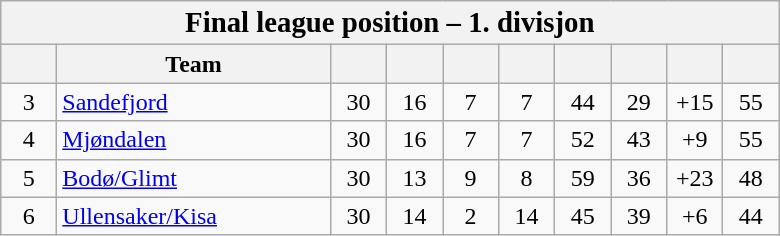<table class="wikitable" style="text-align:center">
<tr>
<th colspan=10><big>Final league position – 1. divisjon</big></th>
</tr>
<tr>
<th width="30"></th>
<th width="175">Team</th>
<th width="30"></th>
<th width="30"></th>
<th width="30"></th>
<th width="30"></th>
<th width="30"></th>
<th width="30"></th>
<th width="30"></th>
<th width="30"></th>
</tr>
<tr>
<td>3</td>
<td align=left><a href='#'>Sandefjord</a></td>
<td>30</td>
<td>16</td>
<td>7</td>
<td>7</td>
<td>44</td>
<td>29</td>
<td>+15</td>
<td>55</td>
</tr>
<tr>
<td>4</td>
<td align=left><a href='#'>Mjøndalen</a></td>
<td>30</td>
<td>16</td>
<td>7</td>
<td>7</td>
<td>52</td>
<td>43</td>
<td>+9</td>
<td>55</td>
</tr>
<tr>
<td>5</td>
<td align=left><a href='#'>Bodø/Glimt</a></td>
<td>30</td>
<td>13</td>
<td>9</td>
<td>8</td>
<td>59</td>
<td>36</td>
<td>+23</td>
<td>48</td>
</tr>
<tr>
<td>6</td>
<td align=left><a href='#'>Ullensaker/Kisa</a></td>
<td>30</td>
<td>14</td>
<td>2</td>
<td>14</td>
<td>45</td>
<td>39</td>
<td>+6</td>
<td>44</td>
</tr>
</table>
